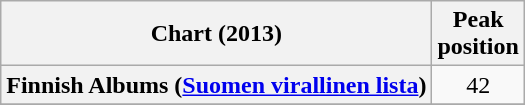<table class="wikitable sortable plainrowheaders" style="text-align:center;">
<tr>
<th scope="col">Chart (2013)</th>
<th scope="col">Peak<br>position</th>
</tr>
<tr>
<th scope="row">Finnish Albums (<a href='#'>Suomen virallinen lista</a>)</th>
<td>42</td>
</tr>
<tr>
</tr>
</table>
